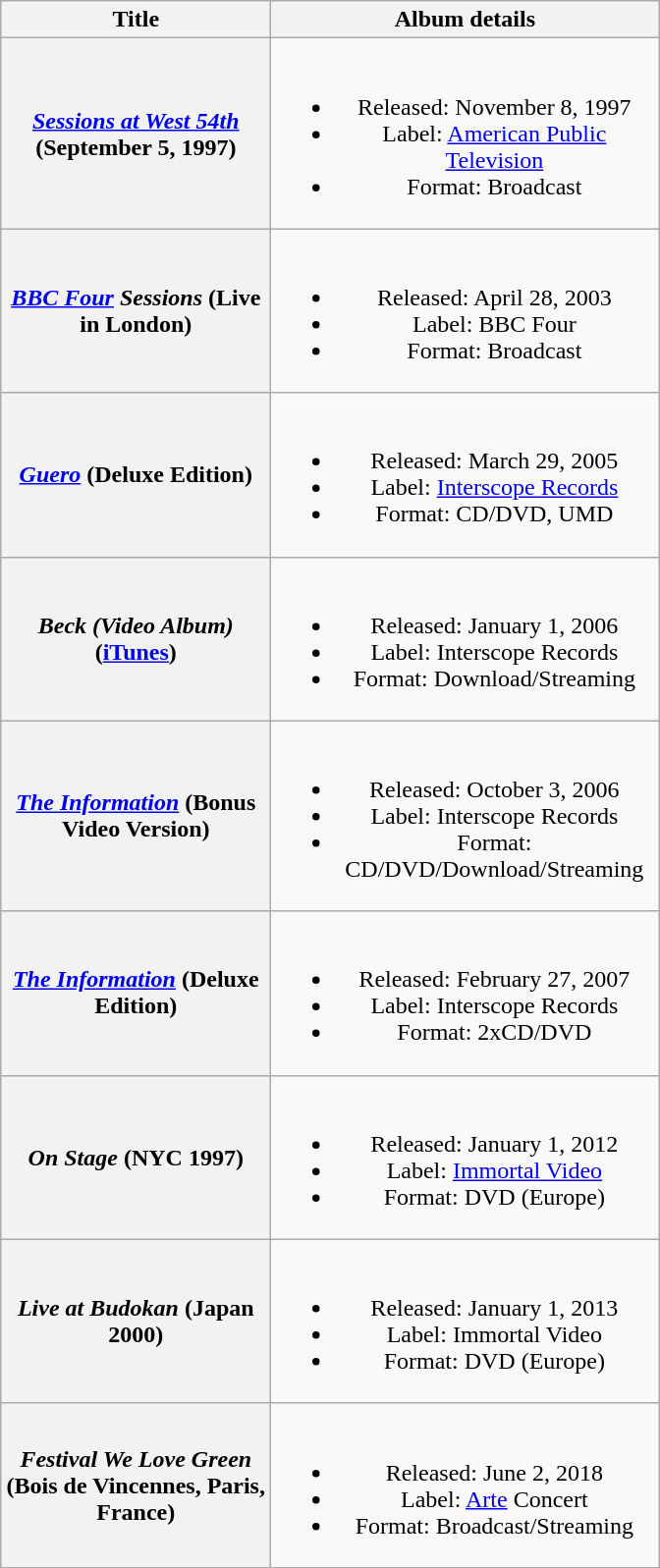<table class="wikitable plainrowheaders" style="text-align:center; border:1">
<tr>
<th scope="col" style="width:11em;">Title</th>
<th scope="col" style="width:16em;">Album details</th>
</tr>
<tr>
<th scope="row"><em><a href='#'>Sessions at West 54th</a></em> (September 5, 1997)</th>
<td><br><ul><li>Released: November 8, 1997</li><li>Label: <a href='#'>American Public Television</a></li><li>Format: Broadcast</li></ul></td>
</tr>
<tr>
<th scope="row"><em><a href='#'>BBC Four</a> Sessions</em> (Live in London)</th>
<td><br><ul><li>Released: April 28, 2003</li><li>Label: BBC Four</li><li>Format: Broadcast</li></ul></td>
</tr>
<tr>
<th scope="row"><em><a href='#'>Guero</a></em> (Deluxe Edition)</th>
<td><br><ul><li>Released: March 29, 2005</li><li>Label: <a href='#'>Interscope Records</a></li><li>Format: CD/DVD, UMD</li></ul></td>
</tr>
<tr>
<th scope="row"><em>Beck (Video Album)</em> (<a href='#'>iTunes</a>)</th>
<td><br><ul><li>Released: January 1, 2006</li><li>Label: Interscope Records</li><li>Format: Download/Streaming</li></ul></td>
</tr>
<tr>
<th scope="row"><em><a href='#'>The Information</a></em> (Bonus Video Version)</th>
<td><br><ul><li>Released: October 3, 2006</li><li>Label: Interscope Records</li><li>Format: CD/DVD/Download/Streaming</li></ul></td>
</tr>
<tr>
<th scope="row"><em><a href='#'>The Information</a></em> (Deluxe Edition)</th>
<td><br><ul><li>Released: February 27, 2007</li><li>Label: Interscope Records</li><li>Format: 2xCD/DVD</li></ul></td>
</tr>
<tr>
<th scope="row"><em>On Stage</em> (NYC 1997)</th>
<td><br><ul><li>Released: January 1, 2012</li><li>Label: <a href='#'>Immortal Video</a></li><li>Format: DVD (Europe)</li></ul></td>
</tr>
<tr>
<th scope="row"><em>Live at Budokan</em> (Japan 2000)</th>
<td><br><ul><li>Released: January 1, 2013</li><li>Label: Immortal Video</li><li>Format: DVD (Europe)</li></ul></td>
</tr>
<tr>
<th scope="row"><em>Festival We Love Green</em> (Bois de Vincennes, Paris, France)</th>
<td><br><ul><li>Released: June 2, 2018</li><li>Label: <a href='#'>Arte</a> Concert</li><li>Format: Broadcast/Streaming</li></ul></td>
</tr>
</table>
